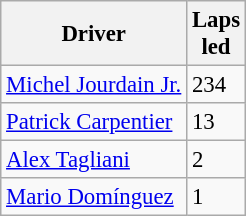<table class="wikitable" style="font-size:95%;">
<tr>
<th>Driver</th>
<th>Laps<br>led</th>
</tr>
<tr>
<td><a href='#'>Michel Jourdain Jr.</a></td>
<td>234</td>
</tr>
<tr>
<td><a href='#'>Patrick Carpentier</a></td>
<td>13</td>
</tr>
<tr>
<td><a href='#'>Alex Tagliani</a></td>
<td>2</td>
</tr>
<tr>
<td><a href='#'>Mario Domínguez</a></td>
<td>1</td>
</tr>
</table>
